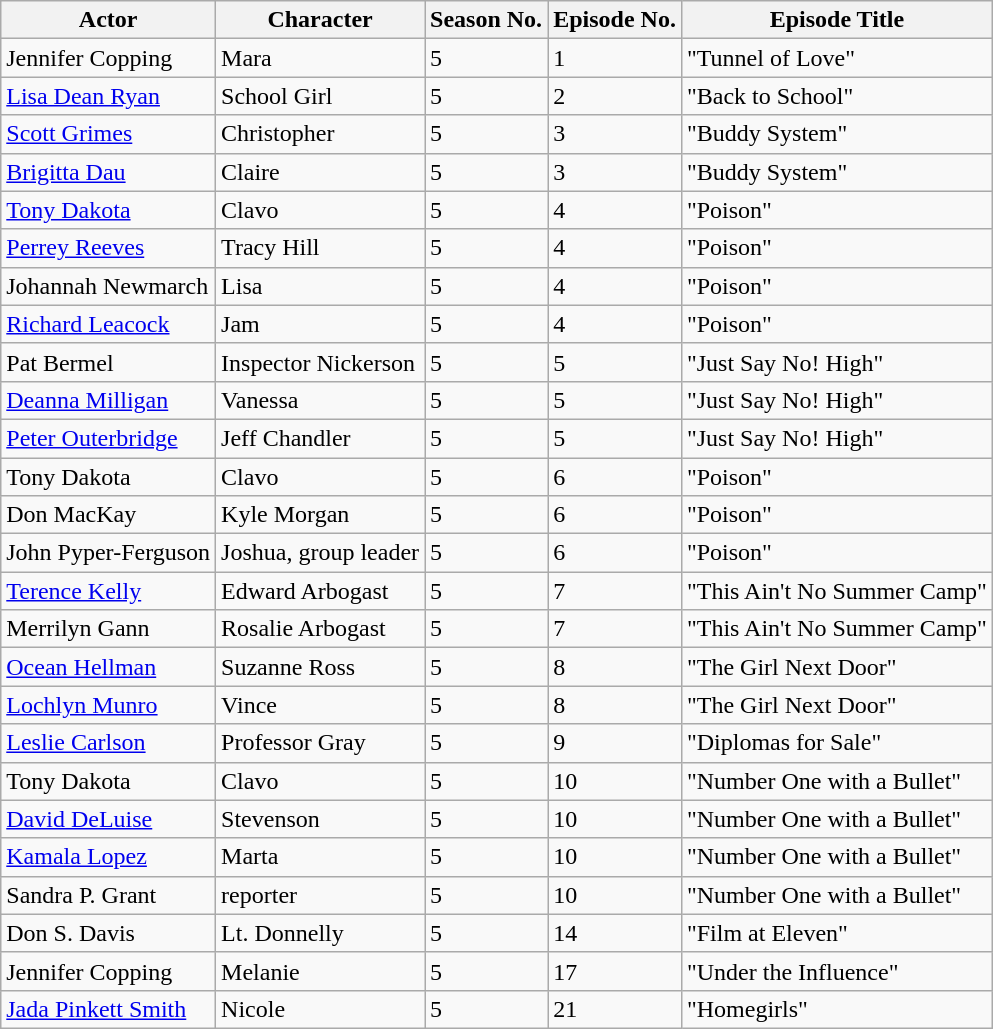<table class="wikitable">
<tr>
<th>Actor</th>
<th>Character</th>
<th>Season No.</th>
<th>Episode No.</th>
<th>Episode Title</th>
</tr>
<tr>
<td>Jennifer Copping</td>
<td>Mara</td>
<td>5</td>
<td>1</td>
<td>"Tunnel of Love"</td>
</tr>
<tr>
<td><a href='#'>Lisa Dean Ryan</a></td>
<td>School Girl</td>
<td>5</td>
<td>2</td>
<td>"Back to School"</td>
</tr>
<tr>
<td><a href='#'>Scott Grimes</a></td>
<td>Christopher</td>
<td>5</td>
<td>3</td>
<td>"Buddy System"</td>
</tr>
<tr>
<td><a href='#'>Brigitta Dau</a></td>
<td>Claire</td>
<td>5</td>
<td>3</td>
<td>"Buddy System"</td>
</tr>
<tr>
<td><a href='#'>Tony Dakota</a></td>
<td>Clavo</td>
<td>5</td>
<td>4</td>
<td>"Poison"</td>
</tr>
<tr>
<td><a href='#'>Perrey Reeves</a></td>
<td>Tracy Hill</td>
<td>5</td>
<td>4</td>
<td>"Poison"</td>
</tr>
<tr>
<td>Johannah Newmarch</td>
<td>Lisa</td>
<td>5</td>
<td>4</td>
<td>"Poison"</td>
</tr>
<tr>
<td><a href='#'>Richard Leacock</a></td>
<td>Jam</td>
<td>5</td>
<td>4</td>
<td>"Poison"</td>
</tr>
<tr>
<td>Pat Bermel</td>
<td>Inspector Nickerson</td>
<td>5</td>
<td>5</td>
<td>"Just Say No! High"</td>
</tr>
<tr>
<td><a href='#'>Deanna Milligan</a></td>
<td>Vanessa</td>
<td>5</td>
<td>5</td>
<td>"Just Say No! High"</td>
</tr>
<tr>
<td><a href='#'>Peter Outerbridge</a></td>
<td>Jeff Chandler</td>
<td>5</td>
<td>5</td>
<td>"Just Say No! High"</td>
</tr>
<tr>
<td>Tony Dakota</td>
<td>Clavo</td>
<td>5</td>
<td>6</td>
<td>"Poison"</td>
</tr>
<tr>
<td>Don MacKay</td>
<td>Kyle Morgan</td>
<td>5</td>
<td>6</td>
<td>"Poison"</td>
</tr>
<tr>
<td>John Pyper-Ferguson</td>
<td>Joshua, group leader</td>
<td>5</td>
<td>6</td>
<td>"Poison"</td>
</tr>
<tr>
<td><a href='#'>Terence Kelly</a></td>
<td>Edward Arbogast</td>
<td>5</td>
<td>7</td>
<td>"This Ain't No Summer Camp"</td>
</tr>
<tr>
<td>Merrilyn Gann</td>
<td>Rosalie Arbogast</td>
<td>5</td>
<td>7</td>
<td>"This Ain't No Summer Camp"</td>
</tr>
<tr>
<td><a href='#'>Ocean Hellman</a></td>
<td>Suzanne Ross</td>
<td>5</td>
<td>8</td>
<td>"The Girl Next Door"</td>
</tr>
<tr>
<td><a href='#'>Lochlyn Munro</a></td>
<td>Vince</td>
<td>5</td>
<td>8</td>
<td>"The Girl Next Door"</td>
</tr>
<tr>
<td><a href='#'>Leslie Carlson</a></td>
<td>Professor Gray</td>
<td>5</td>
<td>9</td>
<td>"Diplomas for Sale"</td>
</tr>
<tr>
<td>Tony Dakota</td>
<td>Clavo</td>
<td>5</td>
<td>10</td>
<td>"Number One with a Bullet"</td>
</tr>
<tr>
<td><a href='#'>David DeLuise</a></td>
<td>Stevenson</td>
<td>5</td>
<td>10</td>
<td>"Number One with a Bullet"</td>
</tr>
<tr>
<td><a href='#'>Kamala Lopez</a></td>
<td>Marta</td>
<td>5</td>
<td>10</td>
<td>"Number One with a Bullet"</td>
</tr>
<tr>
<td>Sandra P. Grant</td>
<td>reporter</td>
<td>5</td>
<td>10</td>
<td>"Number One with a Bullet"</td>
</tr>
<tr>
<td>Don S. Davis</td>
<td>Lt. Donnelly</td>
<td>5</td>
<td>14</td>
<td>"Film at Eleven"</td>
</tr>
<tr>
<td>Jennifer Copping</td>
<td>Melanie</td>
<td>5</td>
<td>17</td>
<td>"Under the Influence"</td>
</tr>
<tr>
<td><a href='#'>Jada Pinkett Smith</a></td>
<td>Nicole</td>
<td>5</td>
<td>21</td>
<td>"Homegirls"</td>
</tr>
</table>
